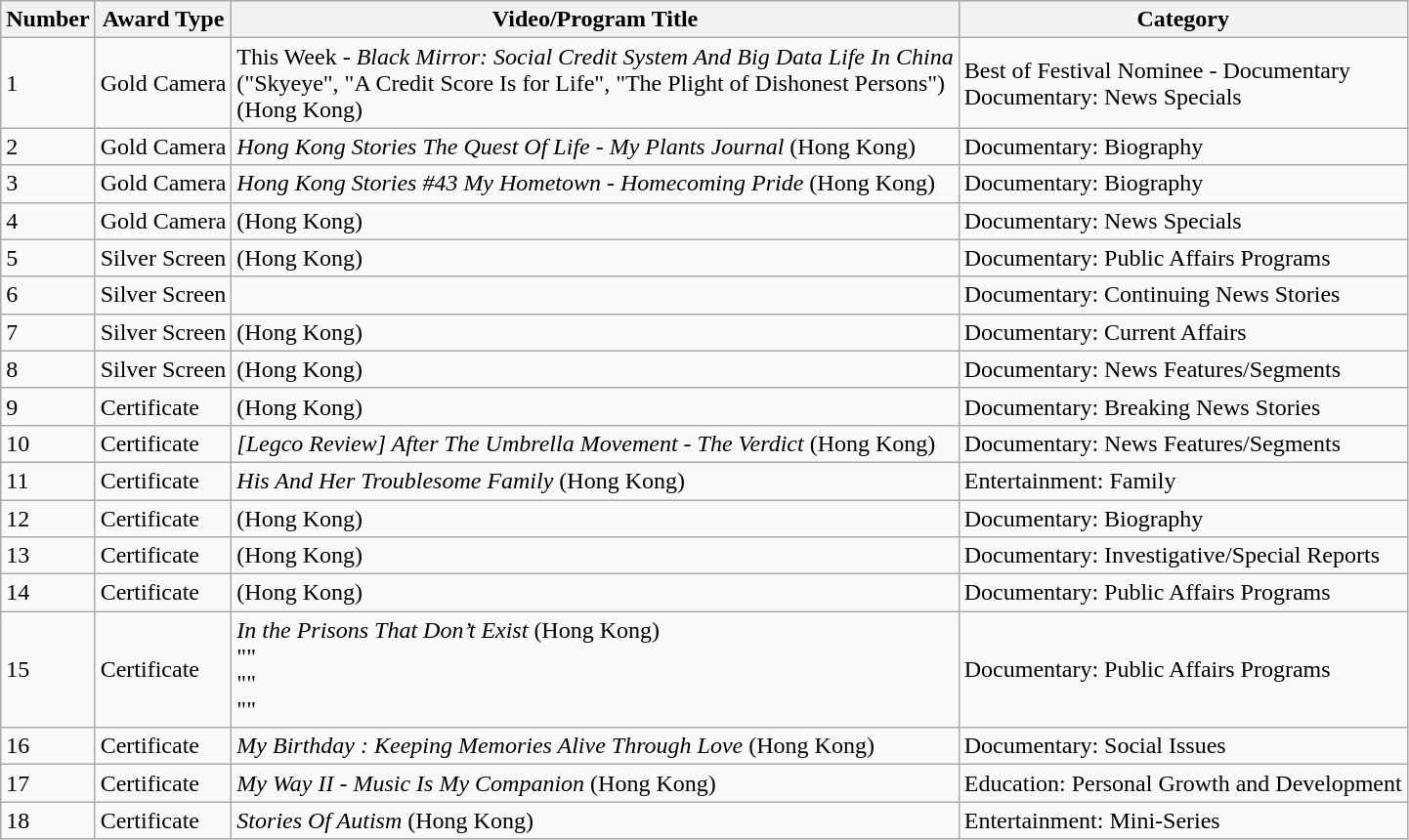<table class="wikitable">
<tr>
<th>Number</th>
<th>Award Type</th>
<th>Video/Program Title</th>
<th>Category</th>
</tr>
<tr>
<td>1</td>
<td>Gold Camera</td>
<td>This Week - <em>Black Mirror: Social Credit System And Big Data Life In China</em><br>("Skyeye", "A Credit Score Is for Life", "The Plight of Dishonest Persons")<br>(Hong Kong)</td>
<td>Best of Festival Nominee - Documentary<br>Documentary: News Specials</td>
</tr>
<tr>
<td>2</td>
<td>Gold Camera</td>
<td><em>Hong Kong Stories The Quest Of Life - My Plants Journal</em> (Hong Kong)</td>
<td>Documentary: Biography</td>
</tr>
<tr>
<td>3</td>
<td>Gold Camera</td>
<td><em>Hong Kong Stories #43 My Hometown - Homecoming Pride</em> (Hong Kong)</td>
<td>Documentary: Biography</td>
</tr>
<tr>
<td>4</td>
<td>Gold Camera</td>
<td><em></em> (Hong Kong)</td>
<td>Documentary: News Specials</td>
</tr>
<tr>
<td>5</td>
<td>Silver Screen</td>
<td><em></em> (Hong Kong)</td>
<td>Documentary: Public Affairs Programs</td>
</tr>
<tr>
<td>6</td>
<td>Silver Screen</td>
<td><em></em></td>
<td>Documentary: Continuing News Stories</td>
</tr>
<tr>
<td>7</td>
<td>Silver Screen</td>
<td><em></em> (Hong Kong)</td>
<td>Documentary: Current Affairs</td>
</tr>
<tr>
<td>8</td>
<td>Silver Screen</td>
<td><em></em> (Hong Kong)</td>
<td>Documentary: News Features/Segments</td>
</tr>
<tr>
<td>9</td>
<td>Certificate</td>
<td><em></em> (Hong Kong)</td>
<td>Documentary: Breaking News Stories</td>
</tr>
<tr>
<td>10</td>
<td>Certificate</td>
<td><em>[Legco Review] After The Umbrella Movement - The Verdict</em> (Hong Kong)</td>
<td>Documentary: News Features/Segments</td>
</tr>
<tr>
<td>11</td>
<td>Certificate</td>
<td><em>His And Her Troublesome Family</em> (Hong Kong)</td>
<td>Entertainment: Family</td>
</tr>
<tr>
<td>12</td>
<td>Certificate</td>
<td><em></em> (Hong Kong)</td>
<td>Documentary: Biography</td>
</tr>
<tr>
<td>13</td>
<td>Certificate</td>
<td><em></em> (Hong Kong)</td>
<td>Documentary: Investigative/Special Reports</td>
</tr>
<tr>
<td>14</td>
<td>Certificate</td>
<td><em></em> (Hong Kong)</td>
<td>Documentary: Public Affairs Programs</td>
</tr>
<tr>
<td>15</td>
<td>Certificate</td>
<td><em>In the Prisons That Don’t Exist</em> (Hong Kong)<br>""<br>""<br>""</td>
<td>Documentary: Public Affairs Programs</td>
</tr>
<tr>
<td>16</td>
<td>Certificate</td>
<td><em>My Birthday : Keeping Memories Alive Through Love</em> (Hong Kong)</td>
<td>Documentary: Social Issues</td>
</tr>
<tr>
<td>17</td>
<td>Certificate</td>
<td><em>My Way II - Music Is My Companion</em> (Hong Kong)</td>
<td>Education: Personal Growth and Development</td>
</tr>
<tr>
<td>18</td>
<td>Certificate</td>
<td><em>Stories Of Autism</em> (Hong Kong)</td>
<td>Entertainment: Mini-Series</td>
</tr>
</table>
